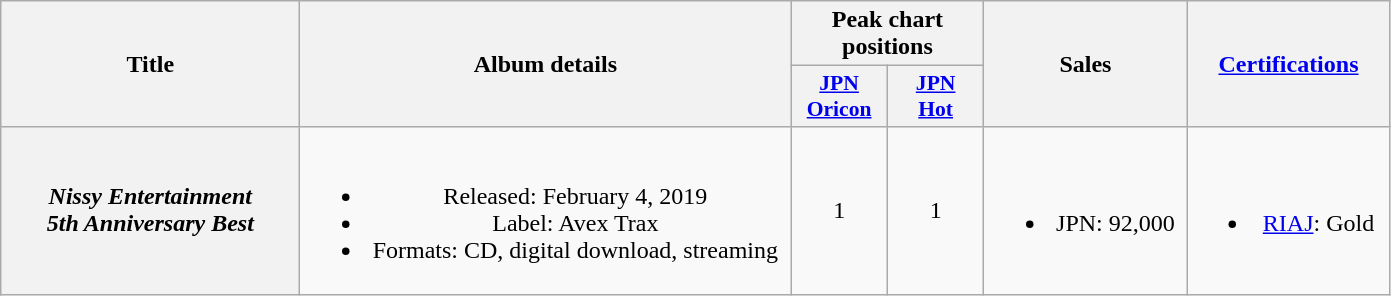<table class="wikitable plainrowheaders" style="text-align:center;">
<tr>
<th style="width:12em;" rowspan="2">Title</th>
<th style="width:20em;" rowspan="2">Album details</th>
<th colspan="2">Peak chart positions</th>
<th rowspan="2" style="width:8em;">Sales</th>
<th rowspan="2" style="width:8em;"><a href='#'>Certifications</a></th>
</tr>
<tr>
<th scope="col" style="width:4em;font-size:90%;"><a href='#'>JPN<br>Oricon</a><br></th>
<th scope="col" style="width:4em;font-size:90%;"><a href='#'>JPN<br>Hot</a><br></th>
</tr>
<tr>
<th scope="row"><em>Nissy Entertainment<br> 5th Anniversary Best</em></th>
<td><br><ul><li>Released: February 4, 2019</li><li>Label: Avex Trax</li><li>Formats: CD, digital download, streaming</li></ul></td>
<td>1</td>
<td>1</td>
<td><br><ul><li>JPN: 92,000</li></ul></td>
<td><br><ul><li><a href='#'>RIAJ</a>: Gold</li></ul></td>
</tr>
</table>
